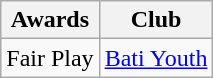<table class="wikitable" style="font-size: 100%;">
<tr>
<th>Awards</th>
<th>Club</th>
</tr>
<tr>
<td>Fair Play</td>
<td><a href='#'>Bati Youth</a></td>
</tr>
</table>
